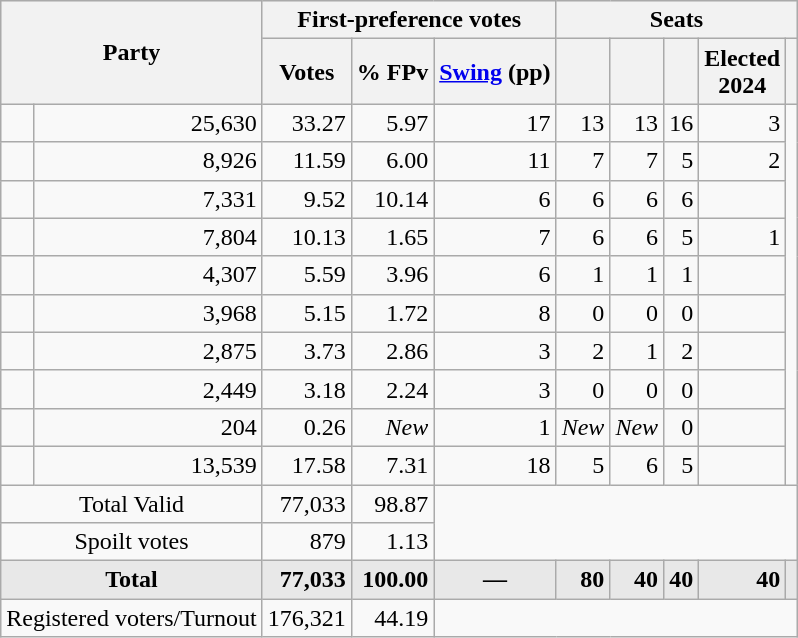<table class="wikitable sortable" style="text-align:center;">
<tr style="text-align:right; background-color:#E9E9E9; text-align:center">
<th rowspan="2" colspan="2">Party</th>
<th colspan="3">First-preference votes</th>
<th colspan="5">Seats</th>
</tr>
<tr style="text-align:right; background-color:#E9E9E9; text-align:center">
<th data-sort-type="number">Votes</th>
<th data-sort-type="number">% FPv</th>
<th data-sort-type="number"><a href='#'>Swing</a> (pp)</th>
<th data-sort-type="number"></th>
<th data-sort-type="number"><a href='#'></a></th>
<th data-sort-type="number"></th>
<th data-sort-type="number">Elected<br>2024</th>
<th data-sort-type="number"></th>
</tr>
<tr>
<td></td>
<td align=right>25,630</td>
<td align=right>33.27</td>
<td align=right>5.97</td>
<td align=right>17</td>
<td align=right>13</td>
<td align=right>13</td>
<td align=right>16</td>
<td align=right>3</td>
</tr>
<tr>
<td></td>
<td align=right>8,926</td>
<td align=right>11.59</td>
<td align=right>6.00</td>
<td align=right>11</td>
<td align=right>7</td>
<td align=right>7</td>
<td align=right>5</td>
<td align=right>2</td>
</tr>
<tr>
<td></td>
<td align=right>7,331</td>
<td align=right>9.52</td>
<td align=right>10.14</td>
<td align=right>6</td>
<td align=right>6</td>
<td align=right>6</td>
<td align=right>6</td>
<td align=right></td>
</tr>
<tr>
<td></td>
<td align=right>7,804</td>
<td align=right>10.13</td>
<td align=right>1.65</td>
<td align=right>7</td>
<td align=right>6</td>
<td align=right>6</td>
<td align=right>5</td>
<td align=right>1</td>
</tr>
<tr>
<td></td>
<td align=right>4,307</td>
<td align=right>5.59</td>
<td align=right>3.96</td>
<td align=right>6</td>
<td align=right>1</td>
<td align=right>1</td>
<td align=right>1</td>
<td align=right></td>
</tr>
<tr>
<td></td>
<td align=right>3,968</td>
<td align=right>5.15</td>
<td align=right>1.72</td>
<td align=right>8</td>
<td align=right>0</td>
<td align=right>0</td>
<td align=right>0</td>
<td align=right></td>
</tr>
<tr>
<td></td>
<td align=right>2,875</td>
<td align=right>3.73</td>
<td align=right>2.86</td>
<td align=right>3</td>
<td align=right>2</td>
<td align=right>1</td>
<td align=right>2</td>
<td align=right></td>
</tr>
<tr>
<td></td>
<td align=right>2,449</td>
<td align=right>3.18</td>
<td align=right>2.24</td>
<td align=right>3</td>
<td align=right>0</td>
<td align=right>0</td>
<td align=right>0</td>
<td align=right></td>
</tr>
<tr>
<td></td>
<td align=right>204</td>
<td align=right>0.26</td>
<td align=right><em>New</em></td>
<td align=right>1</td>
<td align=right><em>New</em></td>
<td align=right><em>New</em></td>
<td align=right>0</td>
<td align=right></td>
</tr>
<tr>
<td></td>
<td align=right>13,539</td>
<td align=right>17.58</td>
<td align=right>7.31</td>
<td align=right>18</td>
<td align=right>5</td>
<td align=right>6</td>
<td align=right>5</td>
<td align=right></td>
</tr>
<tr class="sortbottom">
<td colspan=2>Total Valid</td>
<td align=right>77,033</td>
<td align=right>98.87</td>
<td rowspan=2 colspan=6></td>
</tr>
<tr>
<td colspan=2>Spoilt votes</td>
<td align=right>879</td>
<td align=right>1.13</td>
</tr>
<tr style="font-weight:bold; background:rgb(232,232,232);">
<td colspan=2>Total</td>
<td align=right>77,033</td>
<td align=right>100.00</td>
<td>—</td>
<td align=right>80</td>
<td align=right>40</td>
<td align=right>40</td>
<td align=right>40</td>
<td></td>
</tr>
<tr>
<td colspan=2>Registered voters/Turnout</td>
<td align=right>176,321</td>
<td align=right>44.19</td>
<td colspan=6></td>
</tr>
</table>
